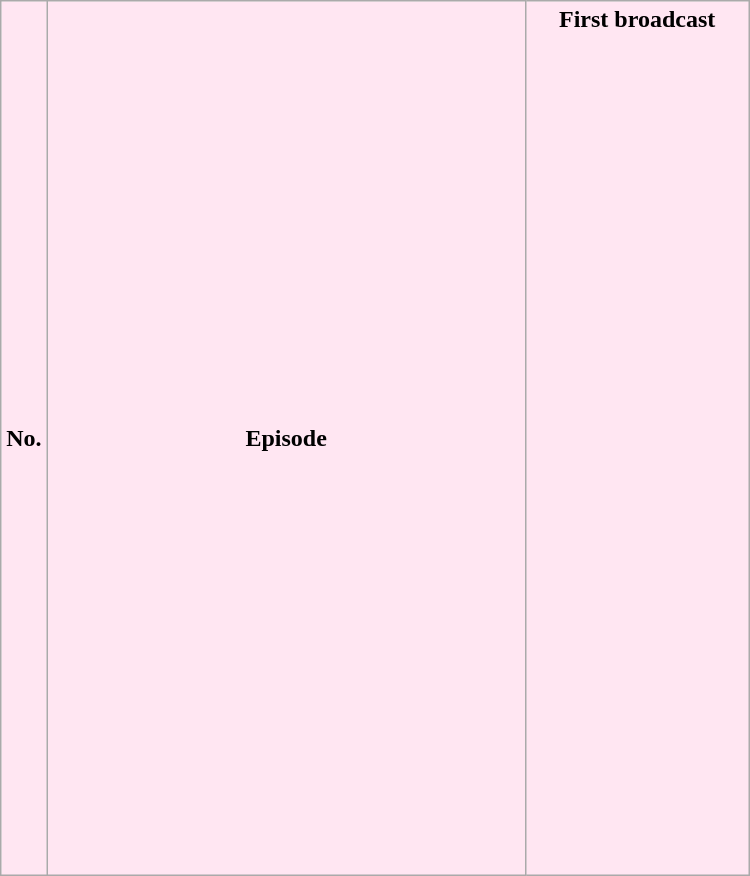<table class="wikitable plainrowheaders" style="width:500px; margin-left:0; background: #fff;">
<tr>
<th style="background: #ffe6f2; width:6%;">No.</th>
<th style="background: #ffe6f2; width:64%;">Episode</th>
<th style="background: #ffe6f2; width:30%;">First broadcast<br><br><br><br><br><br><br><br><br><br><br><br><br><br><br><br><br><br><br><br><br><br><br><br><br><br><br><br><br><br><br><br></th>
</tr>
</table>
